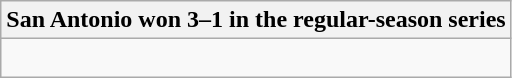<table class="wikitable collapsible collapsed">
<tr>
<th>San Antonio won 3–1 in the regular-season series</th>
</tr>
<tr>
<td><br>


</td>
</tr>
</table>
